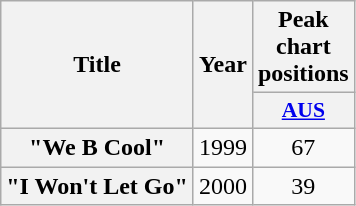<table class="wikitable plainrowheaders" style="text-align:center">
<tr>
<th rowspan="2">Title</th>
<th rowspan="2">Year</th>
<th colspan="1">Peak chart positions</th>
</tr>
<tr>
<th scope="col" style="width:3em; font-size:90%"><a href='#'>AUS</a><br></th>
</tr>
<tr>
<th scope="row">"We B Cool"</th>
<td>1999</td>
<td>67</td>
</tr>
<tr>
<th scope="row">"I Won't Let Go"</th>
<td>2000</td>
<td>39</td>
</tr>
</table>
